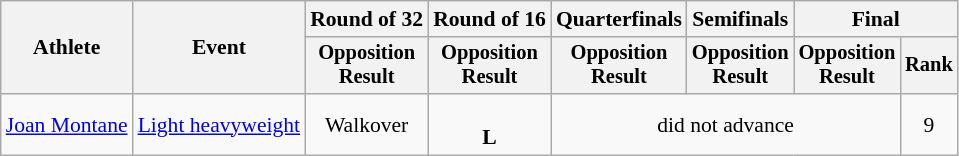<table class="wikitable" style="font-size:90%">
<tr>
<th rowspan="2">Athlete</th>
<th rowspan="2">Event</th>
<th>Round of 32</th>
<th>Round of 16</th>
<th>Quarterfinals</th>
<th>Semifinals</th>
<th colspan=2>Final</th>
</tr>
<tr style="font-size:95%">
<th>Opposition<br>Result</th>
<th>Opposition<br>Result</th>
<th>Opposition<br>Result</th>
<th>Opposition<br>Result</th>
<th>Opposition<br>Result</th>
<th>Rank</th>
</tr>
<tr align=center>
<td align=left><a href='#'>Joan Montane</a></td>
<td align=left><a href='#'>Light heavyweight</a></td>
<td>Walkover</td>
<td><br><strong>L</strong></td>
<td colspan=3>did not advance</td>
<td>9</td>
</tr>
</table>
